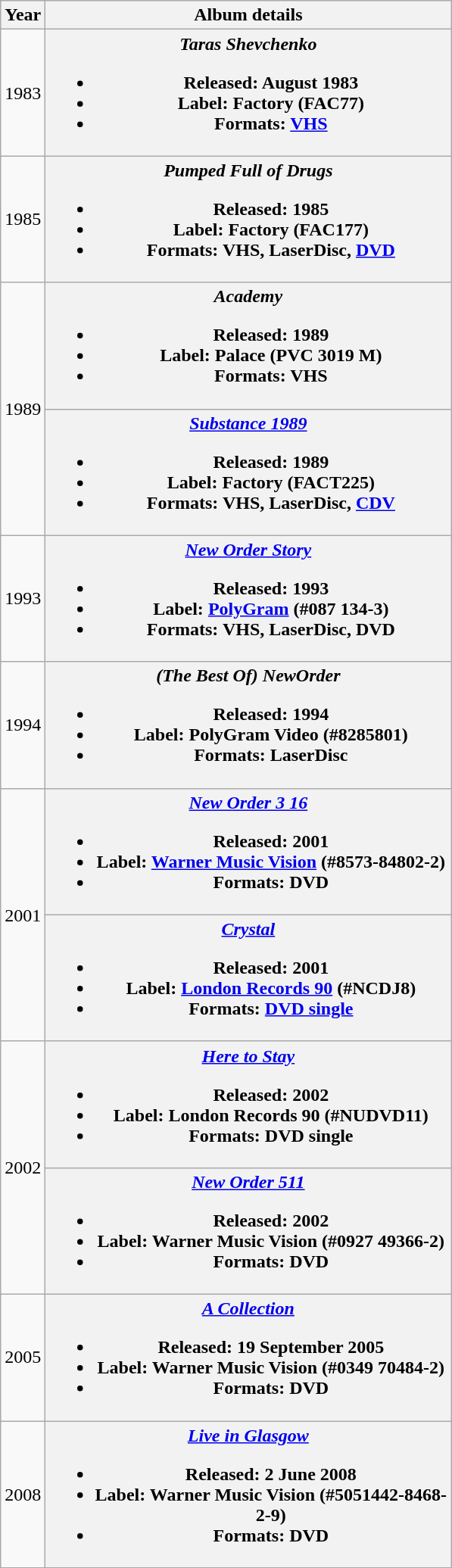<table class="wikitable plainrowheaders">
<tr>
<th scope="col">Year</th>
<th scope="col" width="350">Album details</th>
</tr>
<tr>
<td>1983</td>
<th scope="row"><strong><em>Taras Shevchenko</em></strong><br><ul><li>Released: August 1983</li><li>Label: Factory (FAC77)</li><li>Formats: <a href='#'>VHS</a></li></ul></th>
</tr>
<tr>
<td>1985</td>
<th scope="row"><strong><em>Pumped Full of Drugs</em></strong><br><ul><li>Released: 1985</li><li>Label: Factory (FAC177)</li><li>Formats: VHS, LaserDisc, <a href='#'>DVD</a></li></ul></th>
</tr>
<tr>
<td rowspan="2">1989</td>
<th scope="row"><strong><em>Academy</em></strong><br><ul><li>Released: 1989</li><li>Label: Palace (PVC 3019 M)</li><li>Formats: VHS</li></ul></th>
</tr>
<tr>
<th scope="row"><strong><em><a href='#'>Substance 1989</a></em></strong><br><ul><li>Released: 1989</li><li>Label: Factory (FACT225)</li><li>Formats: VHS, LaserDisc, <a href='#'>CDV</a></li></ul></th>
</tr>
<tr>
<td>1993</td>
<th scope="row"><strong><em><a href='#'>New Order Story</a></em></strong><br><ul><li>Released: 1993</li><li>Label: <a href='#'>PolyGram</a> (#087 134-3)</li><li>Formats: VHS, LaserDisc, DVD</li></ul></th>
</tr>
<tr>
<td>1994</td>
<th scope="row"><strong><em>(The Best Of) NewOrder</em></strong><br><ul><li>Released: 1994</li><li>Label: PolyGram Video (#8285801)</li><li>Formats: LaserDisc</li></ul></th>
</tr>
<tr>
<td rowspan="2">2001</td>
<th scope="row"><strong><em><a href='#'>New Order 3 16</a></em></strong><br><ul><li>Released: 2001</li><li>Label: <a href='#'>Warner Music Vision</a> (#8573-84802-2)</li><li>Formats: DVD</li></ul></th>
</tr>
<tr>
<th scope="row"><strong><em><a href='#'>Crystal</a></em></strong><br><ul><li>Released: 2001</li><li>Label: <a href='#'>London Records 90</a> (#NCDJ8)</li><li>Formats: <a href='#'>DVD single</a></li></ul></th>
</tr>
<tr>
<td rowspan="2">2002</td>
<th scope="row"><strong><em><a href='#'>Here to Stay</a></em></strong><br><ul><li>Released: 2002</li><li>Label: London Records 90 (#NUDVD11)</li><li>Formats: DVD single</li></ul></th>
</tr>
<tr>
<th scope="row"><strong><em><a href='#'>New Order 511</a></em></strong><br><ul><li>Released: 2002</li><li>Label: Warner Music Vision (#0927 49366-2)</li><li>Formats: DVD</li></ul></th>
</tr>
<tr>
<td>2005</td>
<th scope="row"><strong><em><a href='#'>A Collection</a></em></strong><br><ul><li>Released: 19 September 2005</li><li>Label: Warner Music Vision (#0349 70484-2)</li><li>Formats: DVD</li></ul></th>
</tr>
<tr>
<td>2008</td>
<th scope="row"><strong><em><a href='#'>Live in Glasgow</a></em></strong><br><ul><li>Released: 2 June 2008</li><li>Label: Warner Music Vision (#5051442-8468-2-9)</li><li>Formats: DVD</li></ul></th>
</tr>
</table>
